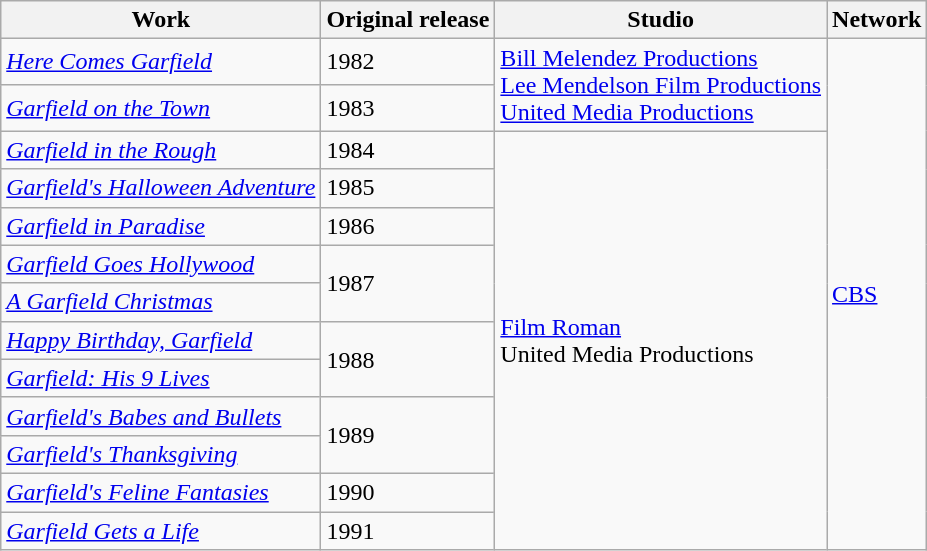<table class="wikitable">
<tr>
<th>Work</th>
<th>Original release</th>
<th>Studio</th>
<th>Network</th>
</tr>
<tr>
<td><em><a href='#'>Here Comes Garfield</a></em></td>
<td>1982</td>
<td rowspan="2"><a href='#'>Bill Melendez Productions</a><br><a href='#'>Lee Mendelson Film Productions</a><br><a href='#'>United Media Productions</a></td>
<td rowspan="13"><a href='#'>CBS</a></td>
</tr>
<tr>
<td><em><a href='#'>Garfield on the Town</a></em></td>
<td>1983</td>
</tr>
<tr>
<td><em><a href='#'>Garfield in the Rough</a></em></td>
<td>1984</td>
<td rowspan="11"><a href='#'>Film Roman</a><br>United Media Productions</td>
</tr>
<tr>
<td><em><a href='#'>Garfield's Halloween Adventure</a></em></td>
<td>1985</td>
</tr>
<tr>
<td><em><a href='#'>Garfield in Paradise</a></em></td>
<td>1986</td>
</tr>
<tr>
<td><em><a href='#'>Garfield Goes Hollywood</a></em></td>
<td rowspan="2">1987</td>
</tr>
<tr>
<td><em><a href='#'>A Garfield Christmas</a></em></td>
</tr>
<tr>
<td><em><a href='#'>Happy Birthday, Garfield</a></em></td>
<td rowspan="2">1988</td>
</tr>
<tr>
<td><em><a href='#'>Garfield: His 9 Lives</a></em></td>
</tr>
<tr>
<td><em><a href='#'>Garfield's Babes and Bullets</a></em></td>
<td rowspan="2">1989</td>
</tr>
<tr>
<td><em><a href='#'>Garfield's Thanksgiving</a></em></td>
</tr>
<tr>
<td><em><a href='#'>Garfield's Feline Fantasies</a></em></td>
<td>1990</td>
</tr>
<tr>
<td><em><a href='#'>Garfield Gets a Life</a></em></td>
<td>1991</td>
</tr>
</table>
